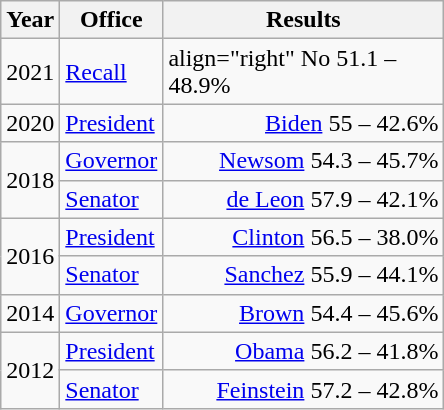<table class=wikitable>
<tr>
<th width="30">Year</th>
<th width="60">Office</th>
<th width="180">Results</th>
</tr>
<tr>
<td>2021</td>
<td><a href='#'>Recall</a></td>
<td>align="right"  No 51.1 – 48.9%</td>
</tr>
<tr>
<td>2020</td>
<td><a href='#'>President</a></td>
<td align="right" ><a href='#'>Biden</a> 55 – 42.6%</td>
</tr>
<tr>
<td rowspan="2">2018</td>
<td><a href='#'>Governor</a></td>
<td align="right" ><a href='#'>Newsom</a> 54.3 – 45.7%</td>
</tr>
<tr>
<td><a href='#'>Senator</a></td>
<td align="right" ><a href='#'>de Leon</a> 57.9 – 42.1%</td>
</tr>
<tr>
<td rowspan="2">2016</td>
<td><a href='#'>President</a></td>
<td align="right" ><a href='#'>Clinton</a> 56.5 – 38.0%</td>
</tr>
<tr>
<td><a href='#'>Senator</a></td>
<td align="right" ><a href='#'>Sanchez</a> 55.9 – 44.1%</td>
</tr>
<tr>
<td>2014</td>
<td><a href='#'>Governor</a></td>
<td align="right" ><a href='#'>Brown</a> 54.4 – 45.6%</td>
</tr>
<tr>
<td rowspan="2">2012</td>
<td><a href='#'>President</a></td>
<td align="right" ><a href='#'>Obama</a> 56.2 – 41.8%</td>
</tr>
<tr>
<td><a href='#'>Senator</a></td>
<td align="right" ><a href='#'>Feinstein</a> 57.2 – 42.8%</td>
</tr>
</table>
